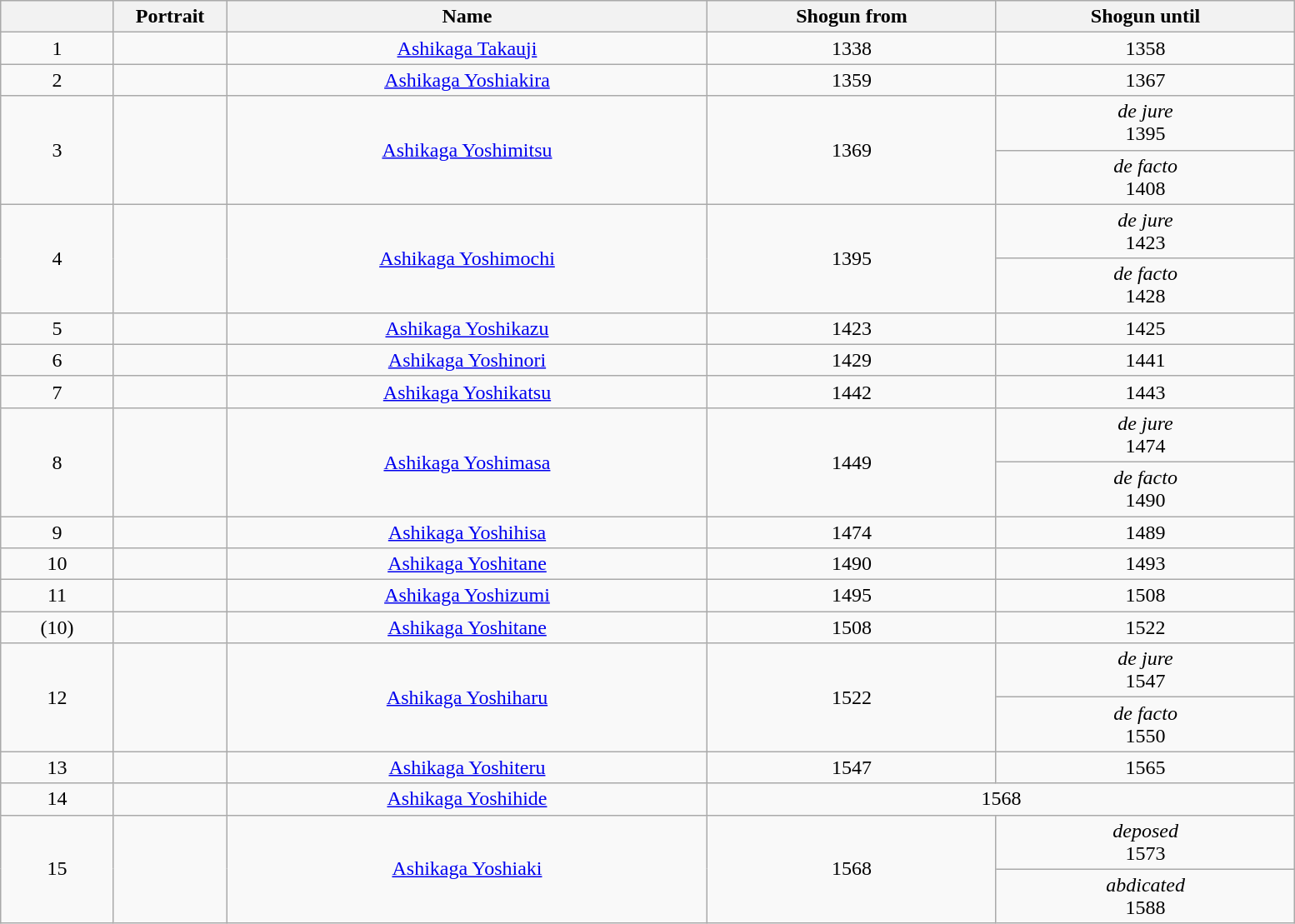<table width=82% class="wikitable" style="text-align:center">
<tr>
<th scope="col" width=2%></th>
<th scope="col" width=1%>Portrait</th>
<th scope="col" width=10%>Name<br></th>
<th scope="col" width=6%>Shogun from</th>
<th scope="col" width=6%>Shogun until</th>
</tr>
<tr>
<td>1</td>
<td></td>
<td><a href='#'>Ashikaga Takauji</a><br></td>
<td>1338</td>
<td>1358</td>
</tr>
<tr>
<td>2</td>
<td></td>
<td><a href='#'>Ashikaga Yoshiakira</a><br></td>
<td>1359</td>
<td>1367</td>
</tr>
<tr>
<td rowspan="2">3</td>
<td rowspan="2"></td>
<td rowspan="2"><a href='#'>Ashikaga Yoshimitsu</a><br></td>
<td rowspan="2">1369</td>
<td><em>de jure</em><br>1395</td>
</tr>
<tr>
<td><em>de facto</em><br>1408</td>
</tr>
<tr>
<td rowspan="2">4</td>
<td rowspan="2"></td>
<td rowspan="2"><a href='#'>Ashikaga Yoshimochi</a><br></td>
<td rowspan="2">1395</td>
<td><em>de jure</em><br>1423</td>
</tr>
<tr>
<td><em>de facto</em><br>1428</td>
</tr>
<tr>
<td>5</td>
<td></td>
<td><a href='#'>Ashikaga Yoshikazu</a><br></td>
<td>1423</td>
<td>1425</td>
</tr>
<tr>
<td>6</td>
<td></td>
<td><a href='#'>Ashikaga Yoshinori</a><br></td>
<td>1429</td>
<td>1441</td>
</tr>
<tr>
<td>7</td>
<td></td>
<td><a href='#'>Ashikaga Yoshikatsu</a><br></td>
<td>1442</td>
<td>1443</td>
</tr>
<tr>
<td rowspan="2">8</td>
<td rowspan="2"></td>
<td rowspan="2"><a href='#'>Ashikaga Yoshimasa</a><br></td>
<td rowspan="2">1449</td>
<td><em>de jure</em><br>1474</td>
</tr>
<tr>
<td><em>de facto</em><br>1490</td>
</tr>
<tr>
<td>9</td>
<td></td>
<td><a href='#'>Ashikaga Yoshihisa</a><br></td>
<td>1474</td>
<td>1489</td>
</tr>
<tr>
<td>10</td>
<td></td>
<td><a href='#'>Ashikaga Yoshitane</a><br></td>
<td>1490</td>
<td>1493</td>
</tr>
<tr>
<td>11</td>
<td></td>
<td><a href='#'>Ashikaga Yoshizumi</a><br></td>
<td>1495</td>
<td>1508</td>
</tr>
<tr>
<td>(10)</td>
<td></td>
<td><a href='#'>Ashikaga Yoshitane</a><br></td>
<td>1508</td>
<td>1522</td>
</tr>
<tr>
<td rowspan="2">12</td>
<td rowspan="2"></td>
<td rowspan="2"><a href='#'>Ashikaga Yoshiharu</a><br></td>
<td rowspan="2">1522</td>
<td><em>de jure</em><br>1547</td>
</tr>
<tr>
<td><em>de facto</em><br>1550</td>
</tr>
<tr>
<td>13</td>
<td></td>
<td><a href='#'>Ashikaga Yoshiteru</a><br></td>
<td>1547</td>
<td>1565</td>
</tr>
<tr>
<td>14</td>
<td></td>
<td><a href='#'>Ashikaga Yoshihide</a><br></td>
<td colspan="2">1568</td>
</tr>
<tr>
<td rowspan="2">15</td>
<td rowspan="2"></td>
<td rowspan="2"><a href='#'>Ashikaga Yoshiaki</a><br></td>
<td rowspan="2">1568</td>
<td><em>deposed</em><br>1573</td>
</tr>
<tr>
<td><em>abdicated</em><br>1588</td>
</tr>
</table>
